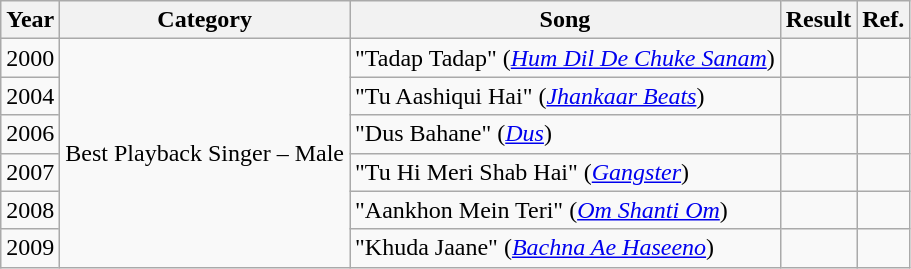<table class="wikitable">
<tr>
<th>Year</th>
<th>Category</th>
<th>Song</th>
<th>Result</th>
<th>Ref.</th>
</tr>
<tr>
<td>2000</td>
<td rowspan="6">Best Playback Singer – Male</td>
<td>"Tadap Tadap" (<em><a href='#'>Hum Dil De Chuke Sanam</a></em>)</td>
<td></td>
<td></td>
</tr>
<tr>
<td>2004</td>
<td>"Tu Aashiqui Hai" (<em><a href='#'>Jhankaar Beats</a></em>)</td>
<td></td>
<td></td>
</tr>
<tr>
<td>2006</td>
<td>"Dus Bahane" (<em><a href='#'>Dus</a></em>)</td>
<td></td>
<td></td>
</tr>
<tr>
<td>2007</td>
<td>"Tu Hi Meri Shab Hai" (<em><a href='#'>Gangster</a></em>)</td>
<td></td>
<td></td>
</tr>
<tr>
<td>2008</td>
<td>"Aankhon Mein Teri" (<em><a href='#'>Om Shanti Om</a></em>)</td>
<td></td>
<td></td>
</tr>
<tr>
<td>2009</td>
<td>"Khuda Jaane" (<em><a href='#'>Bachna Ae Haseeno</a></em>)</td>
<td></td>
<td></td>
</tr>
</table>
